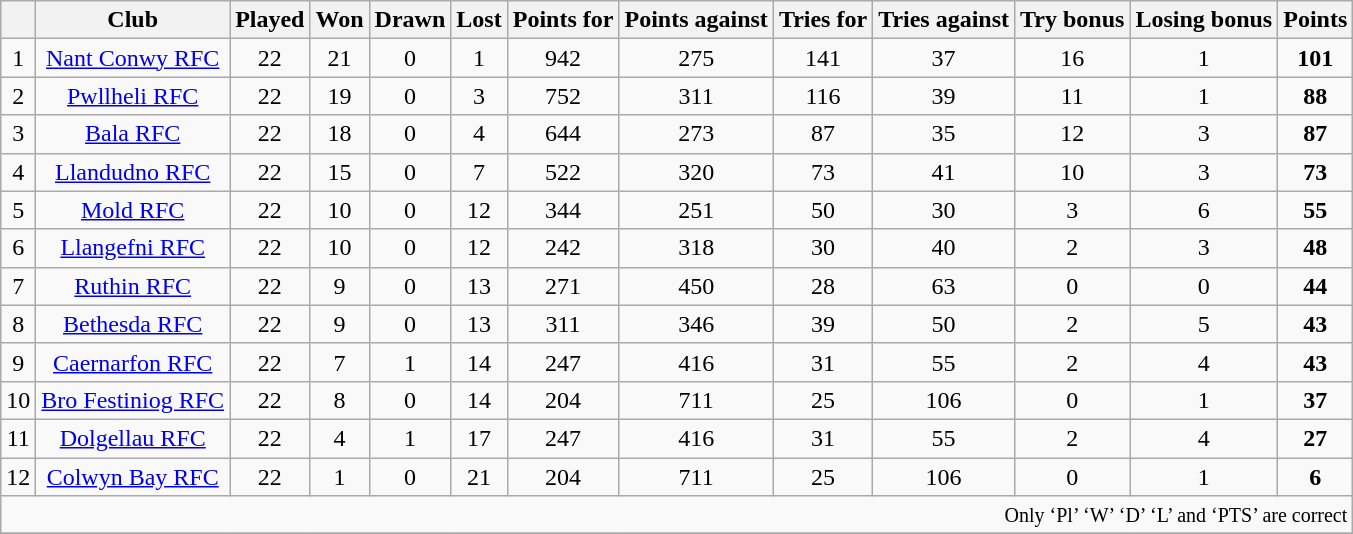<table class="wikitable" style="text-align: center;">
<tr>
<th></th>
<th>Club</th>
<th>Played</th>
<th>Won</th>
<th>Drawn</th>
<th>Lost</th>
<th>Points for</th>
<th>Points against</th>
<th>Tries for</th>
<th>Tries against</th>
<th>Try bonus</th>
<th>Losing bonus</th>
<th>Points</th>
</tr>
<tr>
<td>1</td>
<td><a href='#'>Nant Conwy RFC</a></td>
<td>22</td>
<td>21</td>
<td>0</td>
<td>1</td>
<td>942</td>
<td>275</td>
<td>141</td>
<td>37</td>
<td>16</td>
<td>1</td>
<td><strong> 101 </strong></td>
</tr>
<tr>
<td>2</td>
<td><a href='#'>Pwllheli RFC</a></td>
<td>22</td>
<td>19</td>
<td>0</td>
<td>3</td>
<td>752</td>
<td>311</td>
<td>116</td>
<td>39</td>
<td>11</td>
<td>1</td>
<td><strong> 88 </strong></td>
</tr>
<tr>
<td>3</td>
<td><a href='#'>Bala RFC</a></td>
<td>22</td>
<td>18</td>
<td>0</td>
<td>4</td>
<td>644</td>
<td>273</td>
<td>87</td>
<td>35</td>
<td>12</td>
<td>3</td>
<td><strong> 87 </strong></td>
</tr>
<tr>
<td>4</td>
<td><a href='#'>Llandudno RFC</a></td>
<td>22</td>
<td>15</td>
<td>0</td>
<td>7</td>
<td>522</td>
<td>320</td>
<td>73</td>
<td>41</td>
<td>10</td>
<td>3</td>
<td><strong> 73 </strong></td>
</tr>
<tr>
<td>5</td>
<td><a href='#'>Mold RFC</a></td>
<td>22</td>
<td>10</td>
<td>0</td>
<td>12</td>
<td>344</td>
<td>251</td>
<td>50</td>
<td>30</td>
<td>3</td>
<td>6</td>
<td><strong> 55 </strong></td>
</tr>
<tr>
<td>6</td>
<td><a href='#'>Llangefni RFC</a></td>
<td>22</td>
<td>10</td>
<td>0</td>
<td>12</td>
<td>242</td>
<td>318</td>
<td>30</td>
<td>40</td>
<td>2</td>
<td>3</td>
<td><strong> 48 </strong></td>
</tr>
<tr>
<td>7</td>
<td><a href='#'>Ruthin RFC</a></td>
<td>22</td>
<td>9</td>
<td>0</td>
<td>13</td>
<td>271</td>
<td>450</td>
<td>28</td>
<td>63</td>
<td>0</td>
<td>0</td>
<td><strong> 44 </strong></td>
</tr>
<tr>
<td>8</td>
<td><a href='#'>Bethesda RFC</a></td>
<td>22</td>
<td>9</td>
<td>0</td>
<td>13</td>
<td>311</td>
<td>346</td>
<td>39</td>
<td>50</td>
<td>2</td>
<td>5</td>
<td><strong> 43 </strong></td>
</tr>
<tr>
<td>9</td>
<td><a href='#'>Caernarfon RFC</a></td>
<td>22</td>
<td>7</td>
<td>1</td>
<td>14</td>
<td>247</td>
<td>416</td>
<td>31</td>
<td>55</td>
<td>2</td>
<td>4</td>
<td><strong> 43 </strong></td>
</tr>
<tr>
<td>10</td>
<td><a href='#'>Bro Festiniog RFC</a></td>
<td>22</td>
<td>8</td>
<td>0</td>
<td>14</td>
<td>204</td>
<td>711</td>
<td>25</td>
<td>106</td>
<td>0</td>
<td>1</td>
<td><strong> 37 </strong></td>
</tr>
<tr>
<td>11</td>
<td><a href='#'>Dolgellau RFC</a></td>
<td>22</td>
<td>4</td>
<td>1</td>
<td>17</td>
<td>247</td>
<td>416</td>
<td>31</td>
<td>55</td>
<td>2</td>
<td>4</td>
<td><strong> 27 </strong></td>
</tr>
<tr>
<td>12</td>
<td><a href='#'>Colwyn Bay RFC</a></td>
<td>22</td>
<td>1</td>
<td>0</td>
<td>21</td>
<td>204</td>
<td>711</td>
<td>25</td>
<td>106</td>
<td>0</td>
<td>1</td>
<td><strong> 6 </strong></td>
</tr>
<tr>
<td colspan="13" align="right"><small>Only ‘Pl’ ‘W’ ‘D’ ‘L’ and ‘PTS’ are correct</small></td>
</tr>
<tr>
</tr>
</table>
